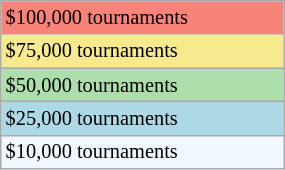<table class="wikitable"  style="font-size:85%; width:15%;">
<tr style="background:#f88379;">
<td>$100,000 tournaments</td>
</tr>
<tr style="background:#f7e98e;">
<td>$75,000 tournaments</td>
</tr>
<tr style="background:#addfad;">
<td>$50,000 tournaments</td>
</tr>
<tr style="background:lightblue;">
<td>$25,000 tournaments</td>
</tr>
<tr style="background:#f0f8ff;">
<td>$10,000 tournaments</td>
</tr>
</table>
